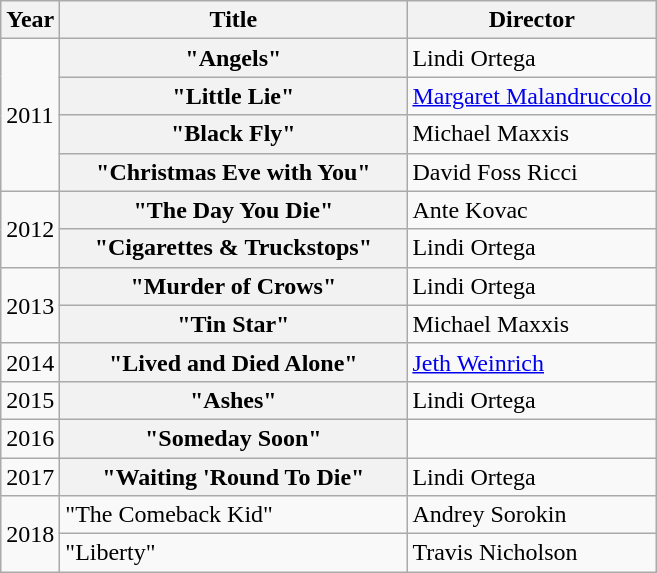<table class="wikitable plainrowheaders">
<tr>
<th>Year</th>
<th style="width:14em;">Title</th>
<th>Director</th>
</tr>
<tr>
<td rowspan="4">2011</td>
<th scope="row">"Angels"</th>
<td>Lindi Ortega</td>
</tr>
<tr>
<th scope="row">"Little Lie"</th>
<td><a href='#'>Margaret Malandruccolo</a></td>
</tr>
<tr>
<th scope="row">"Black Fly"</th>
<td>Michael Maxxis</td>
</tr>
<tr>
<th scope="row">"Christmas Eve with You"</th>
<td>David Foss Ricci</td>
</tr>
<tr>
<td rowspan="2">2012</td>
<th scope="row">"The Day You Die"</th>
<td>Ante Kovac</td>
</tr>
<tr>
<th scope="row">"Cigarettes & Truckstops"</th>
<td>Lindi Ortega</td>
</tr>
<tr>
<td rowspan="2">2013</td>
<th scope="row">"Murder of Crows"</th>
<td>Lindi Ortega</td>
</tr>
<tr>
<th scope="row">"Tin Star"</th>
<td>Michael Maxxis</td>
</tr>
<tr>
<td>2014</td>
<th scope="row">"Lived and Died Alone"</th>
<td><a href='#'>Jeth Weinrich</a></td>
</tr>
<tr>
<td>2015</td>
<th scope="row">"Ashes"</th>
<td>Lindi Ortega</td>
</tr>
<tr>
<td>2016</td>
<th scope="row">"Someday Soon"</th>
<td></td>
</tr>
<tr>
<td>2017</td>
<th scope="row">"Waiting 'Round To Die"</th>
<td>Lindi Ortega</td>
</tr>
<tr>
<td rowspan="2">2018</td>
<td>"The Comeback Kid"</td>
<td>Andrey Sorokin</td>
</tr>
<tr>
<td>"Liberty" </td>
<td>Travis Nicholson</td>
</tr>
</table>
